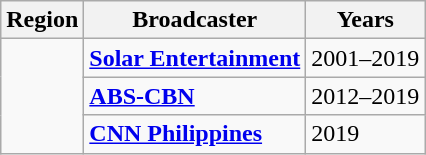<table class="wikitable">
<tr>
<th>Region</th>
<th>Broadcaster</th>
<th>Years</th>
</tr>
<tr>
<td rowspan=3></td>
<td><strong><a href='#'>Solar Entertainment</a></strong></td>
<td>2001–2019</td>
</tr>
<tr>
<td><strong><a href='#'>ABS-CBN</a></strong></td>
<td>2012–2019</td>
</tr>
<tr>
<td><strong><a href='#'>CNN Philippines</a></strong></td>
<td>2019</td>
</tr>
</table>
